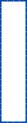<table border="0" cellpadding="2" cellspacing="0" align="right" style="margin: 1em 1em 1em 0; background:white; border: 1px #0047AB solid; border-collapse: collapse;">
<tr>
<td></td>
<td></td>
<td></td>
<td></td>
</tr>
<tr>
<td></td>
<td></td>
<td></td>
<td></td>
</tr>
<tr>
<td></td>
<td></td>
<td></td>
<td></td>
</tr>
<tr>
<td></td>
<td></td>
<td></td>
<td></td>
</tr>
<tr>
<td></td>
<td></td>
<td></td>
<td></td>
</tr>
<tr>
<td></td>
<td></td>
<td></td>
<td></td>
</tr>
<tr>
<td></td>
<td></td>
<td></td>
<td></td>
</tr>
<tr>
<td></td>
<td></td>
<td></td>
<td></td>
</tr>
<tr>
<td></td>
<td></td>
<td></td>
<td></td>
</tr>
<tr>
<td></td>
<td></td>
<td></td>
<td></td>
</tr>
<tr>
<td></td>
<td></td>
<td></td>
<td></td>
</tr>
<tr>
<td></td>
<td></td>
<td></td>
<td></td>
</tr>
<tr>
<td></td>
<td></td>
<td></td>
<td></td>
</tr>
<tr>
<td></td>
<td></td>
<td></td>
<td></td>
</tr>
<tr>
<td></td>
<td></td>
<td></td>
<td></td>
</tr>
<tr>
<td></td>
<td></td>
<td></td>
<td></td>
</tr>
<tr>
<td></td>
<td></td>
<td></td>
<td></td>
</tr>
<tr>
<td></td>
<td></td>
<td></td>
<td></td>
</tr>
<tr>
<td></td>
<td></td>
<td></td>
<td></td>
</tr>
<tr>
<td colspan=4 align=center>   </td>
</tr>
</table>
